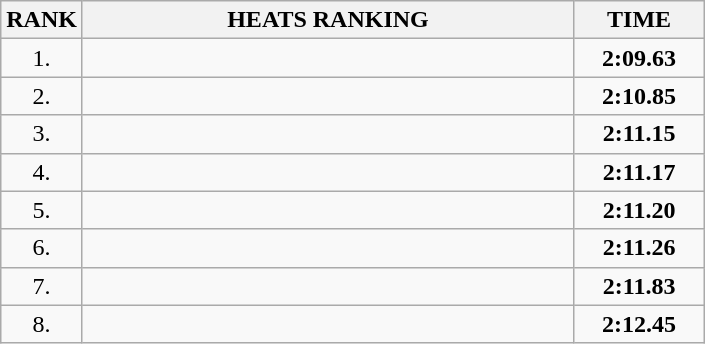<table class="wikitable">
<tr>
<th>RANK</th>
<th style="width: 20em">HEATS RANKING</th>
<th style="width: 5em">TIME</th>
</tr>
<tr>
<td align="center">1.</td>
<td></td>
<td align="center"><strong>2:09.63</strong></td>
</tr>
<tr>
<td align="center">2.</td>
<td></td>
<td align="center"><strong>2:10.85</strong></td>
</tr>
<tr>
<td align="center">3.</td>
<td></td>
<td align="center"><strong>2:11.15</strong></td>
</tr>
<tr>
<td align="center">4.</td>
<td></td>
<td align="center"><strong>2:11.17</strong></td>
</tr>
<tr>
<td align="center">5.</td>
<td></td>
<td align="center"><strong>2:11.20</strong></td>
</tr>
<tr>
<td align="center">6.</td>
<td></td>
<td align="center"><strong>2:11.26</strong></td>
</tr>
<tr>
<td align="center">7.</td>
<td></td>
<td align="center"><strong>2:11.83</strong></td>
</tr>
<tr>
<td align="center">8.</td>
<td></td>
<td align="center"><strong>2:12.45</strong></td>
</tr>
</table>
